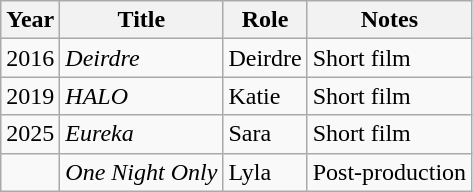<table class="wikitable sortable">
<tr>
<th>Year</th>
<th>Title</th>
<th>Role</th>
<th class="unsortable">Notes</th>
</tr>
<tr>
<td>2016</td>
<td><em>Deirdre</em></td>
<td>Deirdre</td>
<td>Short film</td>
</tr>
<tr>
<td>2019</td>
<td><em>HALO</em></td>
<td>Katie</td>
<td>Short film</td>
</tr>
<tr>
<td>2025</td>
<td><em>Eureka</em></td>
<td>Sara</td>
<td>Short film</td>
</tr>
<tr>
<td></td>
<td><em>One Night Only</em></td>
<td>Lyla</td>
<td>Post-production</td>
</tr>
</table>
